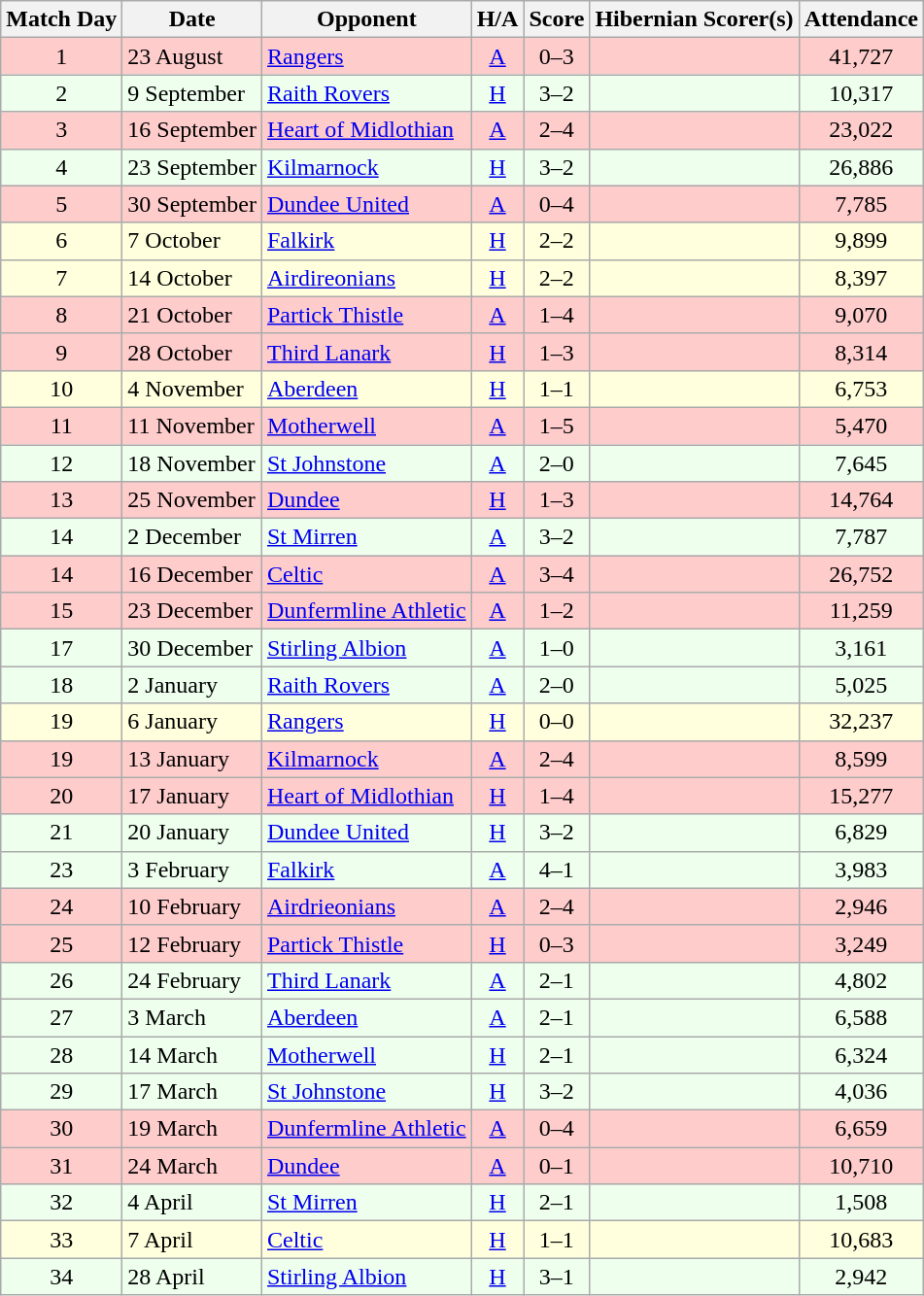<table class="wikitable" style="text-align:center">
<tr>
<th>Match Day</th>
<th>Date</th>
<th>Opponent</th>
<th>H/A</th>
<th>Score</th>
<th>Hibernian Scorer(s)</th>
<th>Attendance</th>
</tr>
<tr bgcolor=#FFCCCC>
<td>1</td>
<td align=left>23 August</td>
<td align=left><a href='#'>Rangers</a></td>
<td><a href='#'>A</a></td>
<td>0–3</td>
<td align=left></td>
<td>41,727</td>
</tr>
<tr bgcolor=#EEFFEE>
<td>2</td>
<td align=left>9 September</td>
<td align=left><a href='#'>Raith Rovers</a></td>
<td><a href='#'>H</a></td>
<td>3–2</td>
<td align=left></td>
<td>10,317</td>
</tr>
<tr bgcolor=#FFCCCC>
<td>3</td>
<td align=left>16 September</td>
<td align=left><a href='#'>Heart of Midlothian</a></td>
<td><a href='#'>A</a></td>
<td>2–4</td>
<td align=left></td>
<td>23,022</td>
</tr>
<tr bgcolor=#EEFFEE>
<td>4</td>
<td align=left>23 September</td>
<td align=left><a href='#'>Kilmarnock</a></td>
<td><a href='#'>H</a></td>
<td>3–2</td>
<td align=left></td>
<td>26,886</td>
</tr>
<tr bgcolor=#FFCCCC>
<td>5</td>
<td align=left>30 September</td>
<td align=left><a href='#'>Dundee United</a></td>
<td><a href='#'>A</a></td>
<td>0–4</td>
<td align=left></td>
<td>7,785</td>
</tr>
<tr bgcolor=#FFFFDD>
<td>6</td>
<td align=left>7 October</td>
<td align=left><a href='#'>Falkirk</a></td>
<td><a href='#'>H</a></td>
<td>2–2</td>
<td align=left></td>
<td>9,899</td>
</tr>
<tr bgcolor=#FFFFDD>
<td>7</td>
<td align=left>14 October</td>
<td align=left><a href='#'>Airdireonians</a></td>
<td><a href='#'>H</a></td>
<td>2–2</td>
<td align=left></td>
<td>8,397</td>
</tr>
<tr bgcolor=#FFCCCC>
<td>8</td>
<td align=left>21 October</td>
<td align=left><a href='#'>Partick Thistle</a></td>
<td><a href='#'>A</a></td>
<td>1–4</td>
<td align=left></td>
<td>9,070</td>
</tr>
<tr bgcolor=#FFCCCC>
<td>9</td>
<td align=left>28 October</td>
<td align=left><a href='#'>Third Lanark</a></td>
<td><a href='#'>H</a></td>
<td>1–3</td>
<td align=left></td>
<td>8,314</td>
</tr>
<tr bgcolor=#FFFFDD>
<td>10</td>
<td align=left>4 November</td>
<td align=left><a href='#'>Aberdeen</a></td>
<td><a href='#'>H</a></td>
<td>1–1</td>
<td align=left></td>
<td>6,753</td>
</tr>
<tr bgcolor=#FFCCCC>
<td>11</td>
<td align=left>11 November</td>
<td align=left><a href='#'>Motherwell</a></td>
<td><a href='#'>A</a></td>
<td>1–5</td>
<td align=left></td>
<td>5,470</td>
</tr>
<tr bgcolor=#EEFFEE>
<td>12</td>
<td align=left>18 November</td>
<td align=left><a href='#'>St Johnstone</a></td>
<td><a href='#'>A</a></td>
<td>2–0</td>
<td align=left></td>
<td>7,645</td>
</tr>
<tr bgcolor=#FFCCCC>
<td>13</td>
<td align=left>25 November</td>
<td align=left><a href='#'>Dundee</a></td>
<td><a href='#'>H</a></td>
<td>1–3</td>
<td align=left></td>
<td>14,764</td>
</tr>
<tr bgcolor=#EEFFEE>
<td>14</td>
<td align=left>2 December</td>
<td align=left><a href='#'>St Mirren</a></td>
<td><a href='#'>A</a></td>
<td>3–2</td>
<td align=left></td>
<td>7,787</td>
</tr>
<tr bgcolor=#FFCCCC>
<td>14</td>
<td align=left>16 December</td>
<td align=left><a href='#'>Celtic</a></td>
<td><a href='#'>A</a></td>
<td>3–4</td>
<td align=left></td>
<td>26,752</td>
</tr>
<tr bgcolor=#FFCCCC>
<td>15</td>
<td align=left>23 December</td>
<td align=left><a href='#'>Dunfermline Athletic</a></td>
<td><a href='#'>A</a></td>
<td>1–2</td>
<td align=left></td>
<td>11,259</td>
</tr>
<tr bgcolor=#EEFFEE>
<td>17</td>
<td align=left>30 December</td>
<td align=left><a href='#'>Stirling Albion</a></td>
<td><a href='#'>A</a></td>
<td>1–0</td>
<td align=left></td>
<td>3,161</td>
</tr>
<tr bgcolor=#EEFFEE>
<td>18</td>
<td align=left>2 January</td>
<td align=left><a href='#'>Raith Rovers</a></td>
<td><a href='#'>A</a></td>
<td>2–0</td>
<td align=left></td>
<td>5,025</td>
</tr>
<tr bgcolor=#FFFFDD>
<td>19</td>
<td align=left>6 January</td>
<td align=left><a href='#'>Rangers</a></td>
<td><a href='#'>H</a></td>
<td>0–0</td>
<td align=left></td>
<td>32,237</td>
</tr>
<tr bgcolor=#FFCCCC>
<td>19</td>
<td align=left>13 January</td>
<td align=left><a href='#'>Kilmarnock</a></td>
<td><a href='#'>A</a></td>
<td>2–4</td>
<td align=left></td>
<td>8,599</td>
</tr>
<tr bgcolor=#FFCCCC>
<td>20</td>
<td align=left>17 January</td>
<td align=left><a href='#'>Heart of Midlothian</a></td>
<td><a href='#'>H</a></td>
<td>1–4</td>
<td align=left></td>
<td>15,277</td>
</tr>
<tr bgcolor=#EEFFEE>
<td>21</td>
<td align=left>20 January</td>
<td align=left><a href='#'>Dundee United</a></td>
<td><a href='#'>H</a></td>
<td>3–2</td>
<td align=left></td>
<td>6,829</td>
</tr>
<tr bgcolor=#EEFFEE>
<td>23</td>
<td align=left>3 February</td>
<td align=left><a href='#'>Falkirk</a></td>
<td><a href='#'>A</a></td>
<td>4–1</td>
<td align=left></td>
<td>3,983</td>
</tr>
<tr bgcolor=#FFCCCC>
<td>24</td>
<td align=left>10 February</td>
<td align=left><a href='#'>Airdrieonians</a></td>
<td><a href='#'>A</a></td>
<td>2–4</td>
<td align=left></td>
<td>2,946</td>
</tr>
<tr bgcolor=#FFCCCC>
<td>25</td>
<td align=left>12 February</td>
<td align=left><a href='#'>Partick Thistle</a></td>
<td><a href='#'>H</a></td>
<td>0–3</td>
<td align=left></td>
<td>3,249</td>
</tr>
<tr bgcolor=#EEFFEE>
<td>26</td>
<td align=left>24 February</td>
<td align=left><a href='#'>Third Lanark</a></td>
<td><a href='#'>A</a></td>
<td>2–1</td>
<td align=left></td>
<td>4,802</td>
</tr>
<tr bgcolor=#EEFFEE>
<td>27</td>
<td align=left>3 March</td>
<td align=left><a href='#'>Aberdeen</a></td>
<td><a href='#'>A</a></td>
<td>2–1</td>
<td align=left></td>
<td>6,588</td>
</tr>
<tr bgcolor=#EEFFEE>
<td>28</td>
<td align=left>14 March</td>
<td align=left><a href='#'>Motherwell</a></td>
<td><a href='#'>H</a></td>
<td>2–1</td>
<td align=left></td>
<td>6,324</td>
</tr>
<tr bgcolor=#EEFFEE>
<td>29</td>
<td align=left>17 March</td>
<td align=left><a href='#'>St Johnstone</a></td>
<td><a href='#'>H</a></td>
<td>3–2</td>
<td align=left></td>
<td>4,036</td>
</tr>
<tr bgcolor=#FFCCCC>
<td>30</td>
<td align=left>19 March</td>
<td align=left><a href='#'>Dunfermline Athletic</a></td>
<td><a href='#'>A</a></td>
<td>0–4</td>
<td align=left></td>
<td>6,659</td>
</tr>
<tr bgcolor=#FFCCCC>
<td>31</td>
<td align=left>24 March</td>
<td align=left><a href='#'>Dundee</a></td>
<td><a href='#'>A</a></td>
<td>0–1</td>
<td align=left></td>
<td>10,710</td>
</tr>
<tr bgcolor=#EEFFEE>
<td>32</td>
<td align=left>4 April</td>
<td align=left><a href='#'>St Mirren</a></td>
<td><a href='#'>H</a></td>
<td>2–1</td>
<td align=left></td>
<td>1,508</td>
</tr>
<tr bgcolor=#FFFFDD>
<td>33</td>
<td align=left>7 April</td>
<td align=left><a href='#'>Celtic</a></td>
<td><a href='#'>H</a></td>
<td>1–1</td>
<td align=left></td>
<td>10,683</td>
</tr>
<tr bgcolor=#EEFFEE>
<td>34</td>
<td align=left>28 April</td>
<td align=left><a href='#'>Stirling Albion</a></td>
<td><a href='#'>H</a></td>
<td>3–1</td>
<td align=left></td>
<td>2,942</td>
</tr>
</table>
